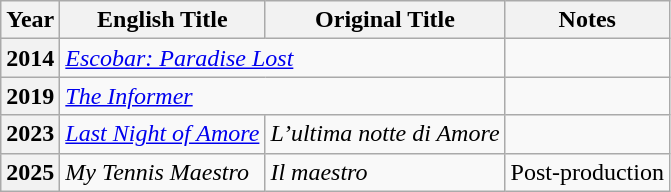<table class="wikitable">
<tr>
<th>Year</th>
<th>English Title</th>
<th>Original Title</th>
<th>Notes</th>
</tr>
<tr>
<th>2014</th>
<td colspan="2"><em><a href='#'>Escobar: Paradise Lost</a></em></td>
<td></td>
</tr>
<tr>
<th>2019</th>
<td colspan="2"><em><a href='#'>The Informer</a></em></td>
<td></td>
</tr>
<tr>
<th>2023</th>
<td><em><a href='#'>Last Night of Amore</a></em></td>
<td><em>L’ultima notte di Amore</em></td>
<td></td>
</tr>
<tr>
<th>2025</th>
<td><em>My Tennis Maestro</em></td>
<td><em>Il maestro</em></td>
<td>Post-production</td>
</tr>
</table>
